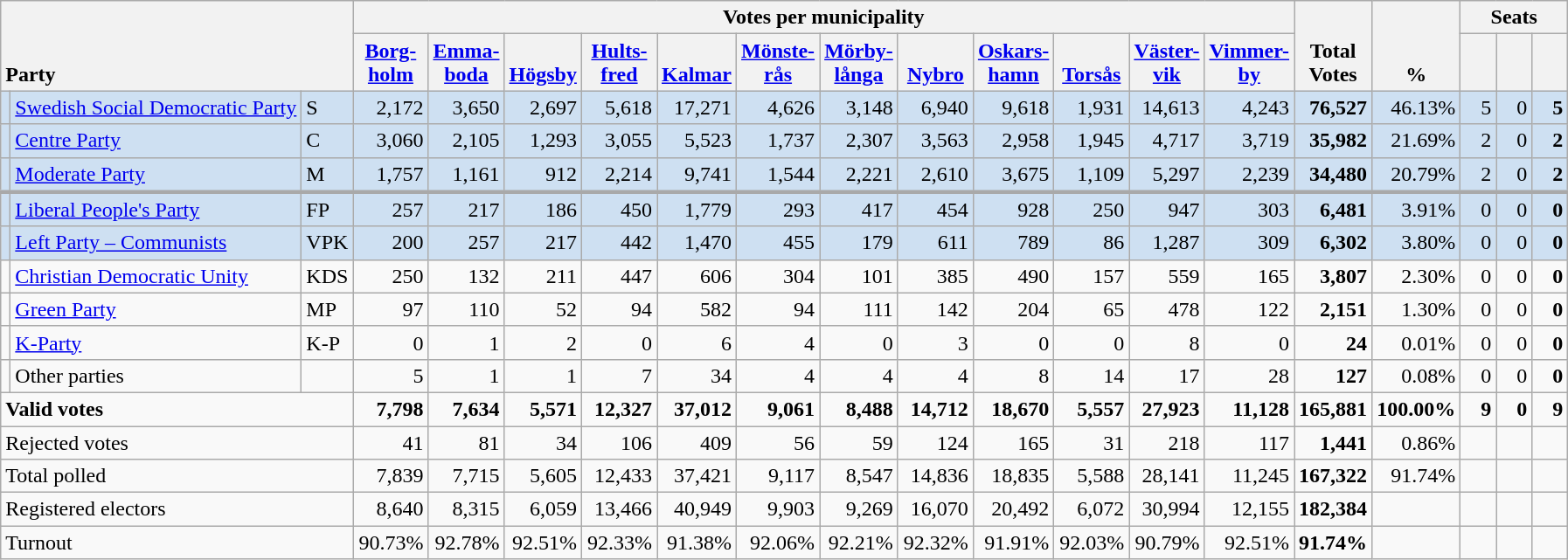<table class="wikitable" border="1" style="text-align:right;">
<tr>
<th style="text-align:left;" valign=bottom rowspan=2 colspan=3>Party</th>
<th colspan=12>Votes per municipality</th>
<th align=center valign=bottom rowspan=2 width="50">Total Votes</th>
<th align=center valign=bottom rowspan=2 width="50">%</th>
<th colspan=3>Seats</th>
</tr>
<tr>
<th align=center valign=bottom width="50"><a href='#'>Borg- holm</a></th>
<th align=center valign=bottom width="50"><a href='#'>Emma- boda</a></th>
<th align=center valign=bottom width="50"><a href='#'>Högsby</a></th>
<th align=center valign=bottom width="50"><a href='#'>Hults- fred</a></th>
<th align=center valign=bottom width="50"><a href='#'>Kalmar</a></th>
<th align=center valign=bottom width="50"><a href='#'>Mönste- rås</a></th>
<th align=center valign=bottom width="50"><a href='#'>Mörby- långa</a></th>
<th align=center valign=bottom width="50"><a href='#'>Nybro</a></th>
<th align=center valign=bottom width="50"><a href='#'>Oskars- hamn</a></th>
<th align=center valign=bottom width="50"><a href='#'>Torsås</a></th>
<th align=center valign=bottom width="50"><a href='#'>Väster- vik</a></th>
<th align=center valign=bottom width="50"><a href='#'>Vimmer- by</a></th>
<th align=center valign=bottom width="20"><small></small></th>
<th align=center valign=bottom width="20"><small><a href='#'></a></small></th>
<th align=center valign=bottom width="20"><small></small></th>
</tr>
<tr style="background:#CEE0F2;">
<td></td>
<td align=left style="white-space: nowrap;"><a href='#'>Swedish Social Democratic Party</a></td>
<td align=left>S</td>
<td>2,172</td>
<td>3,650</td>
<td>2,697</td>
<td>5,618</td>
<td>17,271</td>
<td>4,626</td>
<td>3,148</td>
<td>6,940</td>
<td>9,618</td>
<td>1,931</td>
<td>14,613</td>
<td>4,243</td>
<td><strong>76,527</strong></td>
<td>46.13%</td>
<td>5</td>
<td>0</td>
<td><strong>5</strong></td>
</tr>
<tr style="background:#CEE0F2;">
<td></td>
<td align=left><a href='#'>Centre Party</a></td>
<td align=left>C</td>
<td>3,060</td>
<td>2,105</td>
<td>1,293</td>
<td>3,055</td>
<td>5,523</td>
<td>1,737</td>
<td>2,307</td>
<td>3,563</td>
<td>2,958</td>
<td>1,945</td>
<td>4,717</td>
<td>3,719</td>
<td><strong>35,982</strong></td>
<td>21.69%</td>
<td>2</td>
<td>0</td>
<td><strong>2</strong></td>
</tr>
<tr style="background:#CEE0F2;">
<td></td>
<td align=left><a href='#'>Moderate Party</a></td>
<td align=left>M</td>
<td>1,757</td>
<td>1,161</td>
<td>912</td>
<td>2,214</td>
<td>9,741</td>
<td>1,544</td>
<td>2,221</td>
<td>2,610</td>
<td>3,675</td>
<td>1,109</td>
<td>5,297</td>
<td>2,239</td>
<td><strong>34,480</strong></td>
<td>20.79%</td>
<td>2</td>
<td>0</td>
<td><strong>2</strong></td>
</tr>
<tr style="background:#CEE0F2; border-top:3px solid darkgray;">
<td></td>
<td align=left><a href='#'>Liberal People's Party</a></td>
<td align=left>FP</td>
<td>257</td>
<td>217</td>
<td>186</td>
<td>450</td>
<td>1,779</td>
<td>293</td>
<td>417</td>
<td>454</td>
<td>928</td>
<td>250</td>
<td>947</td>
<td>303</td>
<td><strong>6,481</strong></td>
<td>3.91%</td>
<td>0</td>
<td>0</td>
<td><strong>0</strong></td>
</tr>
<tr style="background:#CEE0F2;">
<td></td>
<td align=left><a href='#'>Left Party – Communists</a></td>
<td align=left>VPK</td>
<td>200</td>
<td>257</td>
<td>217</td>
<td>442</td>
<td>1,470</td>
<td>455</td>
<td>179</td>
<td>611</td>
<td>789</td>
<td>86</td>
<td>1,287</td>
<td>309</td>
<td><strong>6,302</strong></td>
<td>3.80%</td>
<td>0</td>
<td>0</td>
<td><strong>0</strong></td>
</tr>
<tr>
<td></td>
<td align=left><a href='#'>Christian Democratic Unity</a></td>
<td align=left>KDS</td>
<td>250</td>
<td>132</td>
<td>211</td>
<td>447</td>
<td>606</td>
<td>304</td>
<td>101</td>
<td>385</td>
<td>490</td>
<td>157</td>
<td>559</td>
<td>165</td>
<td><strong>3,807</strong></td>
<td>2.30%</td>
<td>0</td>
<td>0</td>
<td><strong>0</strong></td>
</tr>
<tr>
<td></td>
<td align=left><a href='#'>Green Party</a></td>
<td align=left>MP</td>
<td>97</td>
<td>110</td>
<td>52</td>
<td>94</td>
<td>582</td>
<td>94</td>
<td>111</td>
<td>142</td>
<td>204</td>
<td>65</td>
<td>478</td>
<td>122</td>
<td><strong>2,151</strong></td>
<td>1.30%</td>
<td>0</td>
<td>0</td>
<td><strong>0</strong></td>
</tr>
<tr>
<td></td>
<td align=left><a href='#'>K-Party</a></td>
<td align=left>K-P</td>
<td>0</td>
<td>1</td>
<td>2</td>
<td>0</td>
<td>6</td>
<td>4</td>
<td>0</td>
<td>3</td>
<td>0</td>
<td>0</td>
<td>8</td>
<td>0</td>
<td><strong>24</strong></td>
<td>0.01%</td>
<td>0</td>
<td>0</td>
<td><strong>0</strong></td>
</tr>
<tr>
<td></td>
<td align=left>Other parties</td>
<td></td>
<td>5</td>
<td>1</td>
<td>1</td>
<td>7</td>
<td>34</td>
<td>4</td>
<td>4</td>
<td>4</td>
<td>8</td>
<td>14</td>
<td>17</td>
<td>28</td>
<td><strong>127</strong></td>
<td>0.08%</td>
<td>0</td>
<td>0</td>
<td><strong>0</strong></td>
</tr>
<tr style="font-weight:bold">
<td align=left colspan=3>Valid votes</td>
<td>7,798</td>
<td>7,634</td>
<td>5,571</td>
<td>12,327</td>
<td>37,012</td>
<td>9,061</td>
<td>8,488</td>
<td>14,712</td>
<td>18,670</td>
<td>5,557</td>
<td>27,923</td>
<td>11,128</td>
<td>165,881</td>
<td>100.00%</td>
<td>9</td>
<td>0</td>
<td>9</td>
</tr>
<tr>
<td align=left colspan=3>Rejected votes</td>
<td>41</td>
<td>81</td>
<td>34</td>
<td>106</td>
<td>409</td>
<td>56</td>
<td>59</td>
<td>124</td>
<td>165</td>
<td>31</td>
<td>218</td>
<td>117</td>
<td><strong>1,441</strong></td>
<td>0.86%</td>
<td></td>
<td></td>
<td></td>
</tr>
<tr>
<td align=left colspan=3>Total polled</td>
<td>7,839</td>
<td>7,715</td>
<td>5,605</td>
<td>12,433</td>
<td>37,421</td>
<td>9,117</td>
<td>8,547</td>
<td>14,836</td>
<td>18,835</td>
<td>5,588</td>
<td>28,141</td>
<td>11,245</td>
<td><strong>167,322</strong></td>
<td>91.74%</td>
<td></td>
<td></td>
<td></td>
</tr>
<tr>
<td align=left colspan=3>Registered electors</td>
<td>8,640</td>
<td>8,315</td>
<td>6,059</td>
<td>13,466</td>
<td>40,949</td>
<td>9,903</td>
<td>9,269</td>
<td>16,070</td>
<td>20,492</td>
<td>6,072</td>
<td>30,994</td>
<td>12,155</td>
<td><strong>182,384</strong></td>
<td></td>
<td></td>
<td></td>
<td></td>
</tr>
<tr>
<td align=left colspan=3>Turnout</td>
<td>90.73%</td>
<td>92.78%</td>
<td>92.51%</td>
<td>92.33%</td>
<td>91.38%</td>
<td>92.06%</td>
<td>92.21%</td>
<td>92.32%</td>
<td>91.91%</td>
<td>92.03%</td>
<td>90.79%</td>
<td>92.51%</td>
<td><strong>91.74%</strong></td>
<td></td>
<td></td>
<td></td>
<td></td>
</tr>
</table>
